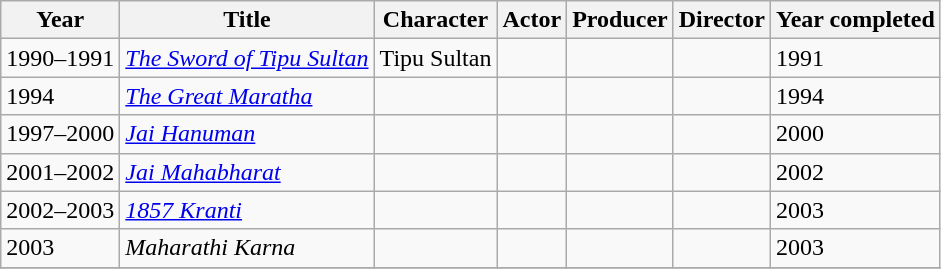<table Class="wikitable sortable">
<tr style="text-align:center;">
<th scope="col">Year</th>
<th scope="col">Title</th>
<th scope="col">Character</th>
<th scope="col">Actor</th>
<th scope="col">Producer</th>
<th scope="col">Director</th>
<th scope="col">Year completed</th>
</tr>
<tr>
<td>1990–1991</td>
<td><em><a href='#'>The Sword of Tipu Sultan</a></em></td>
<td>Tipu Sultan</td>
<td></td>
<td></td>
<td></td>
<td>1991</td>
</tr>
<tr>
<td>1994</td>
<td><em><a href='#'>The Great Maratha</a></em></td>
<td></td>
<td></td>
<td></td>
<td></td>
<td>1994</td>
</tr>
<tr>
<td>1997–2000</td>
<td><em><a href='#'>Jai Hanuman</a></em></td>
<td></td>
<td></td>
<td></td>
<td></td>
<td>2000</td>
</tr>
<tr>
<td>2001–2002</td>
<td><em><a href='#'>Jai Mahabharat</a></em></td>
<td></td>
<td></td>
<td></td>
<td></td>
<td>2002</td>
</tr>
<tr>
<td>2002–2003</td>
<td><em><a href='#'>1857 Kranti</a></em></td>
<td></td>
<td></td>
<td></td>
<td></td>
<td>2003</td>
</tr>
<tr>
<td>2003</td>
<td><em>Maharathi Karna</em></td>
<td></td>
<td></td>
<td></td>
<td></td>
<td>2003</td>
</tr>
<tr>
</tr>
</table>
